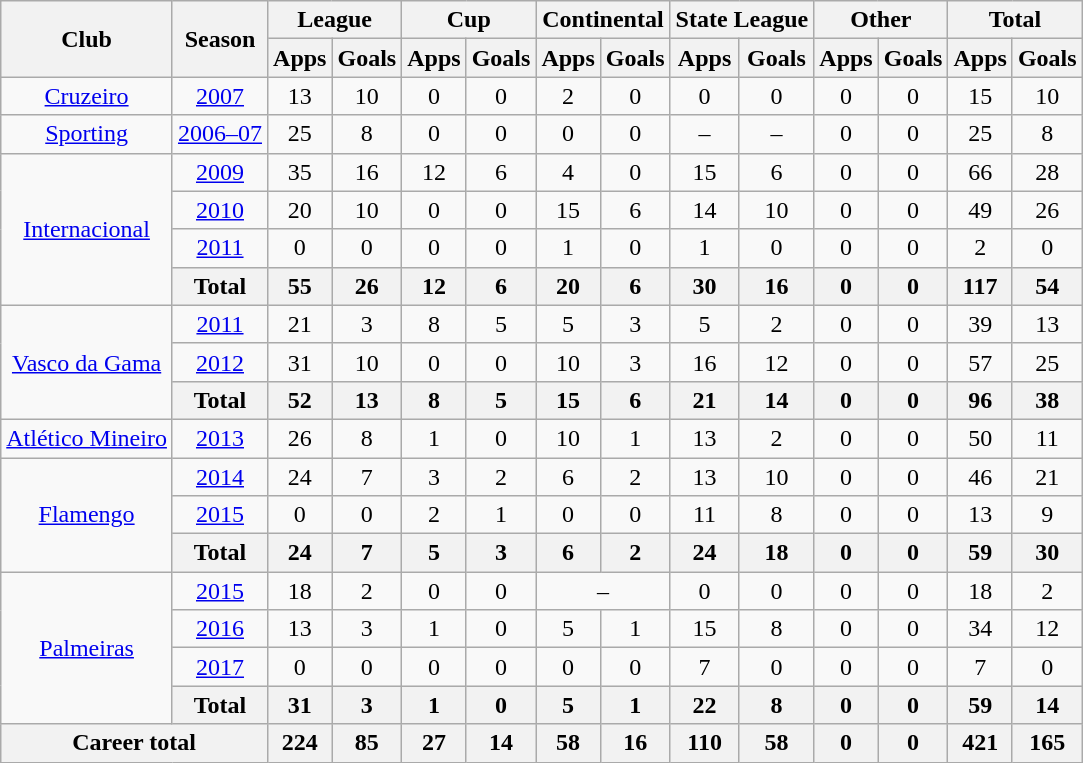<table class="wikitable" style="text-align:center">
<tr>
<th rowspan="2">Club</th>
<th rowspan="2">Season</th>
<th colspan="2">League</th>
<th colspan="2">Cup</th>
<th colspan="2">Continental</th>
<th colspan="2">State League</th>
<th colspan="2">Other</th>
<th colspan="2">Total</th>
</tr>
<tr>
<th>Apps</th>
<th>Goals</th>
<th>Apps</th>
<th>Goals</th>
<th>Apps</th>
<th>Goals</th>
<th>Apps</th>
<th>Goals</th>
<th>Apps</th>
<th>Goals</th>
<th>Apps</th>
<th>Goals</th>
</tr>
<tr>
<td><a href='#'>Cruzeiro</a></td>
<td><a href='#'>2007</a></td>
<td>13</td>
<td>10</td>
<td>0</td>
<td>0</td>
<td>2</td>
<td>0</td>
<td>0</td>
<td>0</td>
<td>0</td>
<td>0</td>
<td>15</td>
<td>10</td>
</tr>
<tr>
<td><a href='#'>Sporting</a></td>
<td><a href='#'>2006–07</a></td>
<td>25</td>
<td>8</td>
<td>0</td>
<td>0</td>
<td>0</td>
<td>0</td>
<td>–</td>
<td>–</td>
<td>0</td>
<td>0</td>
<td>25</td>
<td>8</td>
</tr>
<tr>
<td rowspan="4"><a href='#'>Internacional</a></td>
<td><a href='#'>2009</a></td>
<td>35</td>
<td>16</td>
<td>12</td>
<td>6</td>
<td>4</td>
<td>0</td>
<td>15</td>
<td>6</td>
<td>0</td>
<td>0</td>
<td>66</td>
<td>28</td>
</tr>
<tr>
<td><a href='#'>2010</a></td>
<td>20</td>
<td>10</td>
<td>0</td>
<td>0</td>
<td>15</td>
<td>6</td>
<td>14</td>
<td>10</td>
<td>0</td>
<td>0</td>
<td>49</td>
<td>26</td>
</tr>
<tr>
<td><a href='#'>2011</a></td>
<td>0</td>
<td>0</td>
<td>0</td>
<td>0</td>
<td>1</td>
<td>0</td>
<td>1</td>
<td>0</td>
<td>0</td>
<td>0</td>
<td>2</td>
<td>0</td>
</tr>
<tr>
<th>Total</th>
<th>55</th>
<th>26</th>
<th>12</th>
<th>6</th>
<th>20</th>
<th>6</th>
<th>30</th>
<th>16</th>
<th>0</th>
<th>0</th>
<th>117</th>
<th>54</th>
</tr>
<tr>
<td rowspan="3"><a href='#'>Vasco da Gama</a></td>
<td><a href='#'>2011</a></td>
<td>21</td>
<td>3</td>
<td>8</td>
<td>5</td>
<td>5</td>
<td>3</td>
<td>5</td>
<td>2</td>
<td>0</td>
<td>0</td>
<td>39</td>
<td>13</td>
</tr>
<tr>
<td><a href='#'>2012</a></td>
<td>31</td>
<td>10</td>
<td>0</td>
<td>0</td>
<td>10</td>
<td>3</td>
<td>16</td>
<td>12</td>
<td>0</td>
<td>0</td>
<td>57</td>
<td>25</td>
</tr>
<tr>
<th>Total</th>
<th>52</th>
<th>13</th>
<th>8</th>
<th>5</th>
<th>15</th>
<th>6</th>
<th>21</th>
<th>14</th>
<th>0</th>
<th>0</th>
<th>96</th>
<th>38</th>
</tr>
<tr>
<td><a href='#'>Atlético Mineiro</a></td>
<td><a href='#'>2013</a></td>
<td>26</td>
<td>8</td>
<td>1</td>
<td>0</td>
<td>10</td>
<td>1</td>
<td>13</td>
<td>2</td>
<td>0</td>
<td>0</td>
<td>50</td>
<td>11</td>
</tr>
<tr>
<td rowspan="3"><a href='#'>Flamengo</a></td>
<td><a href='#'>2014</a></td>
<td>24</td>
<td>7</td>
<td>3</td>
<td>2</td>
<td>6</td>
<td>2</td>
<td>13</td>
<td>10</td>
<td>0</td>
<td>0</td>
<td>46</td>
<td>21</td>
</tr>
<tr>
<td><a href='#'>2015</a></td>
<td>0</td>
<td>0</td>
<td>2</td>
<td>1</td>
<td>0</td>
<td>0</td>
<td>11</td>
<td>8</td>
<td>0</td>
<td>0</td>
<td>13</td>
<td>9</td>
</tr>
<tr>
<th>Total</th>
<th>24</th>
<th>7</th>
<th>5</th>
<th>3</th>
<th>6</th>
<th>2</th>
<th>24</th>
<th>18</th>
<th>0</th>
<th>0</th>
<th>59</th>
<th>30</th>
</tr>
<tr>
<td rowspan="4"><a href='#'>Palmeiras</a></td>
<td><a href='#'>2015</a></td>
<td>18</td>
<td>2</td>
<td>0</td>
<td>0</td>
<td colspan="2">–</td>
<td>0</td>
<td>0</td>
<td>0</td>
<td>0</td>
<td>18</td>
<td>2</td>
</tr>
<tr>
<td><a href='#'>2016</a></td>
<td>13</td>
<td>3</td>
<td>1</td>
<td>0</td>
<td>5</td>
<td>1</td>
<td>15</td>
<td>8</td>
<td>0</td>
<td>0</td>
<td>34</td>
<td>12</td>
</tr>
<tr>
<td><a href='#'>2017</a></td>
<td>0</td>
<td>0</td>
<td>0</td>
<td>0</td>
<td>0</td>
<td>0</td>
<td>7</td>
<td>0</td>
<td>0</td>
<td>0</td>
<td>7</td>
<td>0</td>
</tr>
<tr>
<th>Total</th>
<th>31</th>
<th>3</th>
<th>1</th>
<th>0</th>
<th>5</th>
<th>1</th>
<th>22</th>
<th>8</th>
<th>0</th>
<th>0</th>
<th>59</th>
<th>14</th>
</tr>
<tr>
<th colspan="2">Career total</th>
<th>224</th>
<th>85</th>
<th>27</th>
<th>14</th>
<th>58</th>
<th>16</th>
<th>110</th>
<th>58</th>
<th>0</th>
<th>0</th>
<th>421</th>
<th>165</th>
</tr>
</table>
